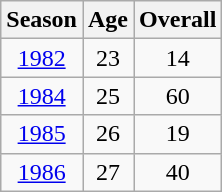<table class="wikitable" style="text-align: center;">
<tr>
<th scope="col">Season</th>
<th scope="col">Age</th>
<th scope="col">Overall</th>
</tr>
<tr>
<td><a href='#'>1982</a></td>
<td>23</td>
<td>14</td>
</tr>
<tr>
<td><a href='#'>1984</a></td>
<td>25</td>
<td>60</td>
</tr>
<tr>
<td><a href='#'>1985</a></td>
<td>26</td>
<td>19</td>
</tr>
<tr>
<td><a href='#'>1986</a></td>
<td>27</td>
<td>40</td>
</tr>
</table>
